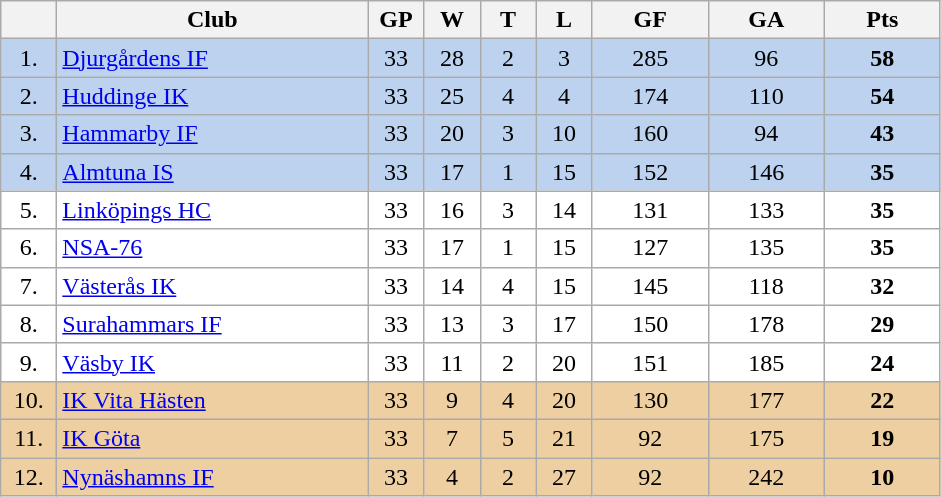<table class="wikitable">
<tr>
<th width="30"></th>
<th width="200">Club</th>
<th width="30">GP</th>
<th width="30">W</th>
<th width="30">T</th>
<th width="30">L</th>
<th width="70">GF</th>
<th width="70">GA</th>
<th width="70">Pts</th>
</tr>
<tr bgcolor="#BCD2EE" align="center">
<td>1.</td>
<td align="left"><a href='#'>Djurgårdens IF</a></td>
<td>33</td>
<td>28</td>
<td>2</td>
<td>3</td>
<td>285</td>
<td>96</td>
<td><strong>58</strong></td>
</tr>
<tr bgcolor="#BCD2EE" align="center">
<td>2.</td>
<td align="left"><a href='#'>Huddinge IK</a></td>
<td>33</td>
<td>25</td>
<td>4</td>
<td>4</td>
<td>174</td>
<td>110</td>
<td><strong>54</strong></td>
</tr>
<tr bgcolor="#BCD2EE" align="center">
<td>3.</td>
<td align="left"><a href='#'>Hammarby IF</a></td>
<td>33</td>
<td>20</td>
<td>3</td>
<td>10</td>
<td>160</td>
<td>94</td>
<td><strong>43</strong></td>
</tr>
<tr bgcolor="#BCD2EE" align="center">
<td>4.</td>
<td align="left"><a href='#'>Almtuna IS</a></td>
<td>33</td>
<td>17</td>
<td>1</td>
<td>15</td>
<td>152</td>
<td>146</td>
<td><strong>35</strong></td>
</tr>
<tr bgcolor="#FFFFFF" align="center">
<td>5.</td>
<td align="left"><a href='#'>Linköpings HC</a></td>
<td>33</td>
<td>16</td>
<td>3</td>
<td>14</td>
<td>131</td>
<td>133</td>
<td><strong>35</strong></td>
</tr>
<tr bgcolor="#FFFFFF" align="center">
<td>6.</td>
<td align="left"><a href='#'>NSA-76</a></td>
<td>33</td>
<td>17</td>
<td>1</td>
<td>15</td>
<td>127</td>
<td>135</td>
<td><strong>35</strong></td>
</tr>
<tr bgcolor="#FFFFFF" align="center">
<td>7.</td>
<td align="left"><a href='#'>Västerås IK</a></td>
<td>33</td>
<td>14</td>
<td>4</td>
<td>15</td>
<td>145</td>
<td>118</td>
<td><strong>32</strong></td>
</tr>
<tr bgcolor="#FFFFFF" align="center">
<td>8.</td>
<td align="left"><a href='#'>Surahammars IF</a></td>
<td>33</td>
<td>13</td>
<td>3</td>
<td>17</td>
<td>150</td>
<td>178</td>
<td><strong>29</strong></td>
</tr>
<tr bgcolor="#FFFFFF" align="center">
<td>9.</td>
<td align="left"><a href='#'>Väsby IK</a></td>
<td>33</td>
<td>11</td>
<td>2</td>
<td>20</td>
<td>151</td>
<td>185</td>
<td><strong>24</strong></td>
</tr>
<tr bgcolor="#EECFA1" align="center">
<td>10.</td>
<td align="left"><a href='#'>IK Vita Hästen</a></td>
<td>33</td>
<td>9</td>
<td>4</td>
<td>20</td>
<td>130</td>
<td>177</td>
<td><strong>22</strong></td>
</tr>
<tr bgcolor="#EECFA1" align="center">
<td>11.</td>
<td align="left"><a href='#'>IK Göta</a></td>
<td>33</td>
<td>7</td>
<td>5</td>
<td>21</td>
<td>92</td>
<td>175</td>
<td><strong>19</strong></td>
</tr>
<tr bgcolor="#EECFA1" align="center">
<td>12.</td>
<td align="left"><a href='#'>Nynäshamns IF</a></td>
<td>33</td>
<td>4</td>
<td>2</td>
<td>27</td>
<td>92</td>
<td>242</td>
<td><strong>10</strong></td>
</tr>
</table>
